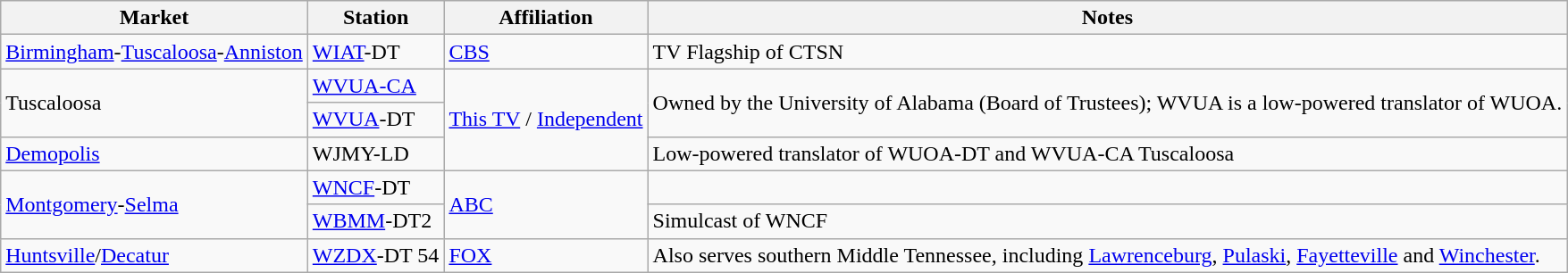<table class="wikitable" border="1">
<tr>
<th>Market</th>
<th>Station </th>
<th>Affiliation</th>
<th>Notes</th>
</tr>
<tr>
<td><a href='#'>Birmingham</a>-<a href='#'>Tuscaloosa</a>-<a href='#'>Anniston</a></td>
<td><a href='#'>WIAT</a>-DT</td>
<td><a href='#'>CBS</a></td>
<td>TV Flagship of CTSN</td>
</tr>
<tr>
<td rowspan=2>Tuscaloosa</td>
<td><a href='#'>WVUA-CA</a></td>
<td rowspan=3><a href='#'>This TV</a> / <a href='#'>Independent</a></td>
<td rowspan=2>Owned by the University of Alabama (Board of Trustees); WVUA is a low-powered translator of WUOA.</td>
</tr>
<tr>
<td><a href='#'>WVUA</a>-DT</td>
</tr>
<tr>
<td><a href='#'>Demopolis</a></td>
<td>WJMY-LD</td>
<td>Low-powered translator of WUOA-DT and WVUA-CA Tuscaloosa</td>
</tr>
<tr>
<td rowspan=2><a href='#'>Montgomery</a>-<a href='#'>Selma</a></td>
<td><a href='#'>WNCF</a>-DT</td>
<td rowspan=2><a href='#'>ABC</a></td>
<td></td>
</tr>
<tr>
<td><a href='#'>WBMM</a>-DT2</td>
<td>Simulcast of WNCF</td>
</tr>
<tr>
<td><a href='#'>Huntsville</a>/<a href='#'>Decatur</a></td>
<td><a href='#'>WZDX</a>-DT 54</td>
<td><a href='#'>FOX</a></td>
<td>Also serves southern Middle Tennessee, including <a href='#'>Lawrenceburg</a>, <a href='#'>Pulaski</a>, <a href='#'>Fayetteville</a> and <a href='#'>Winchester</a>.</td>
</tr>
</table>
